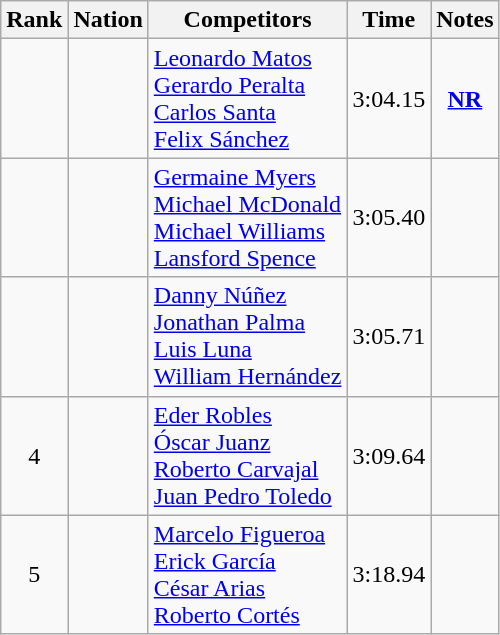<table class="wikitable sortable" style="text-align:center">
<tr>
<th>Rank</th>
<th>Nation</th>
<th>Competitors</th>
<th>Time</th>
<th>Notes</th>
</tr>
<tr>
<td></td>
<td align=left></td>
<td align=left><a href='#'>Leonardo Matos</a><br><a href='#'>Gerardo Peralta</a><br><a href='#'>Carlos Santa</a><br><a href='#'>Felix Sánchez</a><br></td>
<td>3:04.15</td>
<td><strong><a href='#'>NR</a></strong></td>
</tr>
<tr>
<td></td>
<td align=left></td>
<td align=left><a href='#'>Germaine Myers</a><br><a href='#'>Michael McDonald</a><br><a href='#'>Michael Williams</a><br><a href='#'>Lansford Spence</a><br></td>
<td>3:05.40</td>
<td></td>
</tr>
<tr>
<td></td>
<td align=left></td>
<td align=left><a href='#'>Danny Núñez</a><br><a href='#'>Jonathan Palma</a><br><a href='#'>Luis Luna</a><br><a href='#'>William Hernández</a><br></td>
<td>3:05.71</td>
<td></td>
</tr>
<tr>
<td>4</td>
<td align=left></td>
<td align=left><a href='#'>Eder Robles</a><br><a href='#'>Óscar Juanz</a><br><a href='#'>Roberto Carvajal</a><br><a href='#'>Juan Pedro Toledo</a><br></td>
<td>3:09.64</td>
<td></td>
</tr>
<tr>
<td>5</td>
<td align=left></td>
<td align=left><a href='#'>Marcelo Figueroa</a><br><a href='#'>Erick García</a><br><a href='#'>César Arias</a><br><a href='#'>Roberto Cortés</a><br></td>
<td>3:18.94</td>
<td></td>
</tr>
</table>
